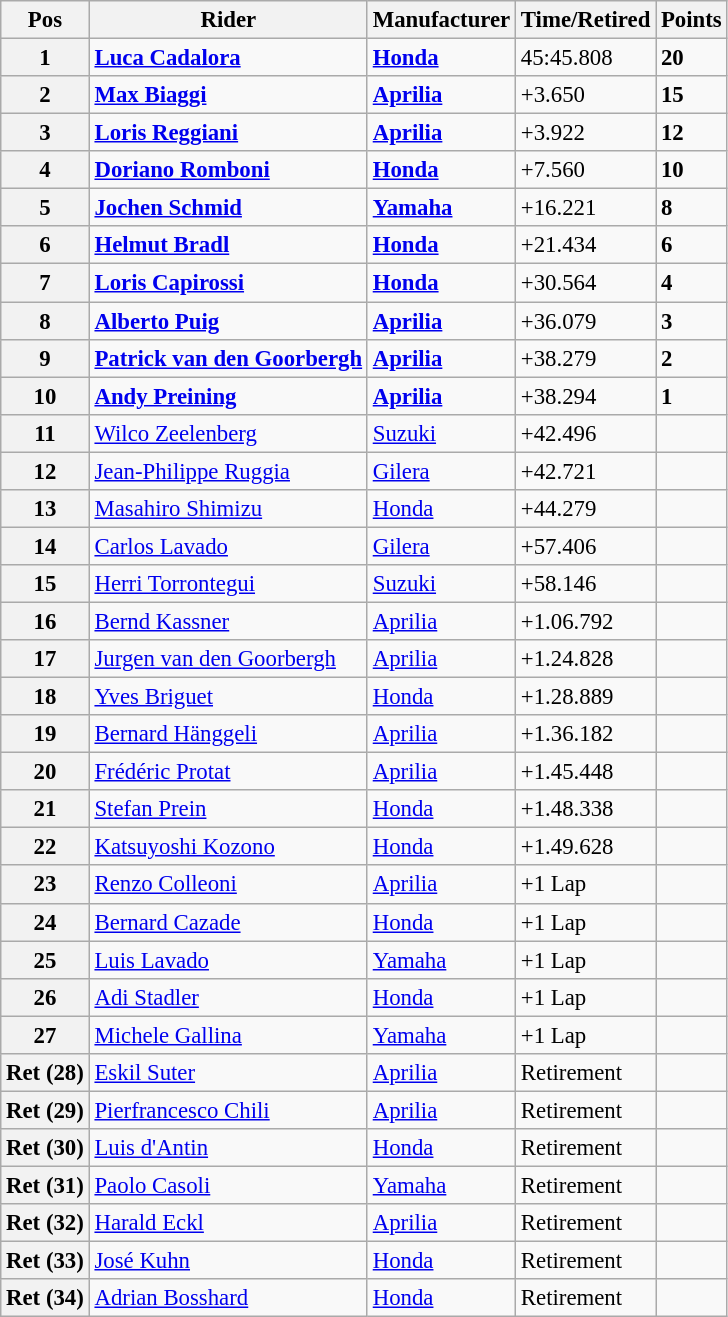<table class="wikitable" style="font-size: 95%;">
<tr>
<th>Pos</th>
<th>Rider</th>
<th>Manufacturer</th>
<th>Time/Retired</th>
<th>Points</th>
</tr>
<tr>
<th>1</th>
<td> <strong><a href='#'>Luca Cadalora</a></strong></td>
<td><strong><a href='#'>Honda</a></strong></td>
<td>45:45.808</td>
<td><strong>20</strong></td>
</tr>
<tr>
<th>2</th>
<td> <strong><a href='#'>Max Biaggi</a></strong></td>
<td><strong><a href='#'>Aprilia</a></strong></td>
<td>+3.650</td>
<td><strong>15</strong></td>
</tr>
<tr>
<th>3</th>
<td> <strong><a href='#'>Loris Reggiani</a></strong></td>
<td><strong><a href='#'>Aprilia</a></strong></td>
<td>+3.922</td>
<td><strong>12</strong></td>
</tr>
<tr>
<th>4</th>
<td> <strong><a href='#'>Doriano Romboni</a></strong></td>
<td><strong><a href='#'>Honda</a></strong></td>
<td>+7.560</td>
<td><strong>10</strong></td>
</tr>
<tr>
<th>5</th>
<td> <strong><a href='#'>Jochen Schmid</a></strong></td>
<td><strong><a href='#'>Yamaha</a></strong></td>
<td>+16.221</td>
<td><strong>8</strong></td>
</tr>
<tr>
<th>6</th>
<td> <strong><a href='#'>Helmut Bradl</a></strong></td>
<td><strong><a href='#'>Honda</a></strong></td>
<td>+21.434</td>
<td><strong>6</strong></td>
</tr>
<tr>
<th>7</th>
<td> <strong><a href='#'>Loris Capirossi</a></strong></td>
<td><strong><a href='#'>Honda</a></strong></td>
<td>+30.564</td>
<td><strong>4</strong></td>
</tr>
<tr>
<th>8</th>
<td> <strong><a href='#'>Alberto Puig</a></strong></td>
<td><strong><a href='#'>Aprilia</a></strong></td>
<td>+36.079</td>
<td><strong>3</strong></td>
</tr>
<tr>
<th>9</th>
<td> <strong><a href='#'>Patrick van den Goorbergh</a></strong></td>
<td><strong><a href='#'>Aprilia</a></strong></td>
<td>+38.279</td>
<td><strong>2</strong></td>
</tr>
<tr>
<th>10</th>
<td> <strong><a href='#'>Andy Preining</a></strong></td>
<td><strong><a href='#'>Aprilia</a></strong></td>
<td>+38.294</td>
<td><strong>1</strong></td>
</tr>
<tr>
<th>11</th>
<td> <a href='#'>Wilco Zeelenberg</a></td>
<td><a href='#'>Suzuki</a></td>
<td>+42.496</td>
<td></td>
</tr>
<tr>
<th>12</th>
<td> <a href='#'>Jean-Philippe Ruggia</a></td>
<td><a href='#'>Gilera</a></td>
<td>+42.721</td>
<td></td>
</tr>
<tr>
<th>13</th>
<td> <a href='#'>Masahiro Shimizu</a></td>
<td><a href='#'>Honda</a></td>
<td>+44.279</td>
<td></td>
</tr>
<tr>
<th>14</th>
<td> <a href='#'>Carlos Lavado</a></td>
<td><a href='#'>Gilera</a></td>
<td>+57.406</td>
<td></td>
</tr>
<tr>
<th>15</th>
<td> <a href='#'>Herri Torrontegui</a></td>
<td><a href='#'>Suzuki</a></td>
<td>+58.146</td>
<td></td>
</tr>
<tr>
<th>16</th>
<td> <a href='#'>Bernd Kassner</a></td>
<td><a href='#'>Aprilia</a></td>
<td>+1.06.792</td>
<td></td>
</tr>
<tr>
<th>17</th>
<td> <a href='#'>Jurgen van den Goorbergh</a></td>
<td><a href='#'>Aprilia</a></td>
<td>+1.24.828</td>
<td></td>
</tr>
<tr>
<th>18</th>
<td> <a href='#'>Yves Briguet</a></td>
<td><a href='#'>Honda</a></td>
<td>+1.28.889</td>
<td></td>
</tr>
<tr>
<th>19</th>
<td> <a href='#'>Bernard Hänggeli</a></td>
<td><a href='#'>Aprilia</a></td>
<td>+1.36.182</td>
<td></td>
</tr>
<tr>
<th>20</th>
<td> <a href='#'>Frédéric Protat</a></td>
<td><a href='#'>Aprilia</a></td>
<td>+1.45.448</td>
<td></td>
</tr>
<tr>
<th>21</th>
<td> <a href='#'>Stefan Prein</a></td>
<td><a href='#'>Honda</a></td>
<td>+1.48.338</td>
<td></td>
</tr>
<tr>
<th>22</th>
<td> <a href='#'>Katsuyoshi Kozono</a></td>
<td><a href='#'>Honda</a></td>
<td>+1.49.628</td>
<td></td>
</tr>
<tr>
<th>23</th>
<td> <a href='#'>Renzo Colleoni</a></td>
<td><a href='#'>Aprilia</a></td>
<td>+1 Lap</td>
<td></td>
</tr>
<tr>
<th>24</th>
<td> <a href='#'>Bernard Cazade</a></td>
<td><a href='#'>Honda</a></td>
<td>+1 Lap</td>
<td></td>
</tr>
<tr>
<th>25</th>
<td> <a href='#'>Luis Lavado</a></td>
<td><a href='#'>Yamaha</a></td>
<td>+1 Lap</td>
<td></td>
</tr>
<tr>
<th>26</th>
<td> <a href='#'>Adi Stadler</a></td>
<td><a href='#'>Honda</a></td>
<td>+1 Lap</td>
<td></td>
</tr>
<tr>
<th>27</th>
<td> <a href='#'>Michele Gallina</a></td>
<td><a href='#'>Yamaha</a></td>
<td>+1 Lap</td>
<td></td>
</tr>
<tr>
<th>Ret (28)</th>
<td> <a href='#'>Eskil Suter</a></td>
<td><a href='#'>Aprilia</a></td>
<td>Retirement</td>
<td></td>
</tr>
<tr>
<th>Ret (29)</th>
<td> <a href='#'>Pierfrancesco Chili</a></td>
<td><a href='#'>Aprilia</a></td>
<td>Retirement</td>
<td></td>
</tr>
<tr>
<th>Ret (30)</th>
<td> <a href='#'>Luis d'Antin</a></td>
<td><a href='#'>Honda</a></td>
<td>Retirement</td>
<td></td>
</tr>
<tr>
<th>Ret (31)</th>
<td> <a href='#'>Paolo Casoli</a></td>
<td><a href='#'>Yamaha</a></td>
<td>Retirement</td>
<td></td>
</tr>
<tr>
<th>Ret (32)</th>
<td> <a href='#'>Harald Eckl</a></td>
<td><a href='#'>Aprilia</a></td>
<td>Retirement</td>
<td></td>
</tr>
<tr>
<th>Ret (33)</th>
<td> <a href='#'>José Kuhn</a></td>
<td><a href='#'>Honda</a></td>
<td>Retirement</td>
<td></td>
</tr>
<tr>
<th>Ret (34)</th>
<td> <a href='#'>Adrian Bosshard</a></td>
<td><a href='#'>Honda</a></td>
<td>Retirement</td>
<td></td>
</tr>
</table>
